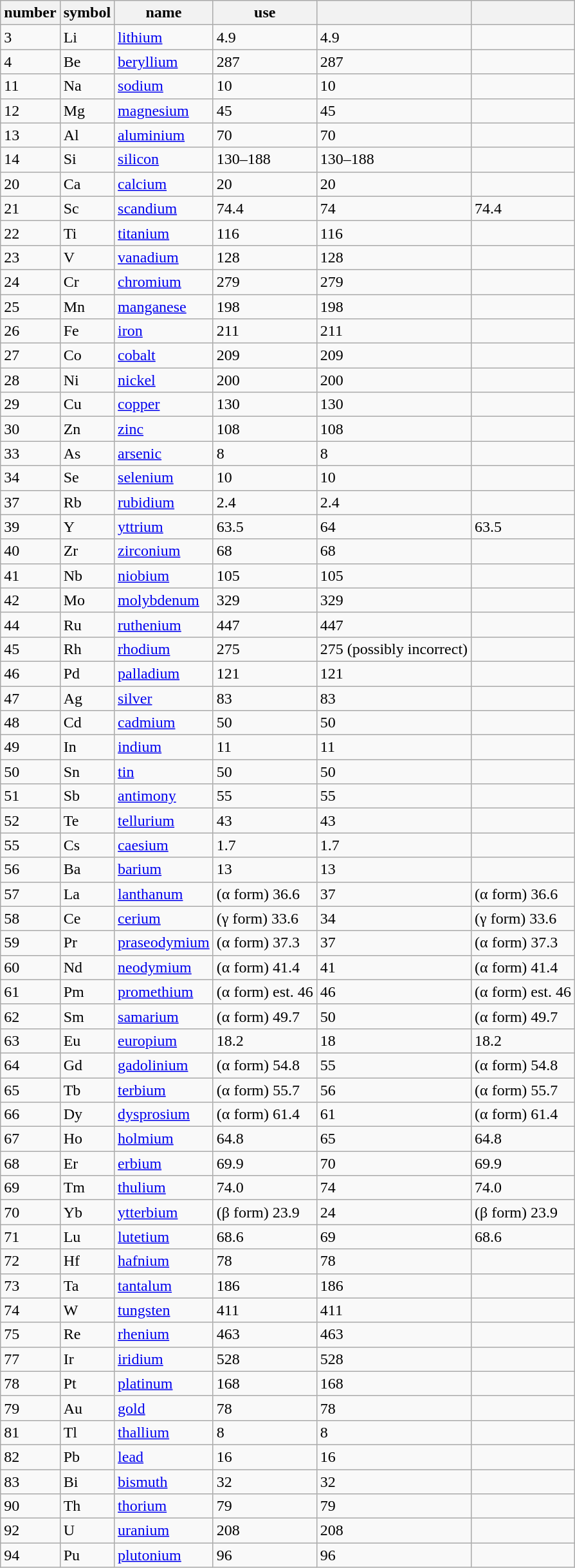<table class="wikitable sortable">
<tr>
<th>number</th>
<th>symbol</th>
<th>name</th>
<th>use</th>
<th></th>
<th></th>
</tr>
<tr>
<td>3</td>
<td>Li</td>
<td><a href='#'>lithium</a></td>
<td>4.9</td>
<td>4.9</td>
<td></td>
</tr>
<tr>
<td>4</td>
<td>Be</td>
<td><a href='#'>beryllium</a></td>
<td>287</td>
<td>287</td>
<td></td>
</tr>
<tr>
<td>11</td>
<td>Na</td>
<td><a href='#'>sodium</a></td>
<td>10</td>
<td>10</td>
<td></td>
</tr>
<tr>
<td>12</td>
<td>Mg</td>
<td><a href='#'>magnesium</a></td>
<td>45</td>
<td>45</td>
<td></td>
</tr>
<tr>
<td>13</td>
<td>Al</td>
<td><a href='#'>aluminium</a></td>
<td>70</td>
<td>70</td>
<td></td>
</tr>
<tr>
<td>14</td>
<td>Si</td>
<td><a href='#'>silicon</a></td>
<td>130–188</td>
<td>130–188</td>
<td></td>
</tr>
<tr>
<td>20</td>
<td>Ca</td>
<td><a href='#'>calcium</a></td>
<td>20</td>
<td>20</td>
<td></td>
</tr>
<tr>
<td>21</td>
<td>Sc</td>
<td><a href='#'>scandium</a></td>
<td>74.4</td>
<td>74</td>
<td>74.4</td>
</tr>
<tr>
<td>22</td>
<td>Ti</td>
<td><a href='#'>titanium</a></td>
<td>116</td>
<td>116</td>
<td></td>
</tr>
<tr>
<td>23</td>
<td>V</td>
<td><a href='#'>vanadium</a></td>
<td>128</td>
<td>128</td>
<td></td>
</tr>
<tr>
<td>24</td>
<td>Cr</td>
<td><a href='#'>chromium</a></td>
<td>279</td>
<td>279</td>
<td></td>
</tr>
<tr>
<td>25</td>
<td>Mn</td>
<td><a href='#'>manganese</a></td>
<td>198</td>
<td>198</td>
<td></td>
</tr>
<tr>
<td>26</td>
<td>Fe</td>
<td><a href='#'>iron</a></td>
<td>211</td>
<td>211</td>
<td></td>
</tr>
<tr>
<td>27</td>
<td>Co</td>
<td><a href='#'>cobalt</a></td>
<td>209</td>
<td>209</td>
<td></td>
</tr>
<tr>
<td>28</td>
<td>Ni</td>
<td><a href='#'>nickel</a></td>
<td>200</td>
<td>200</td>
<td></td>
</tr>
<tr>
<td>29</td>
<td>Cu</td>
<td><a href='#'>copper</a></td>
<td>130</td>
<td>130</td>
<td></td>
</tr>
<tr>
<td>30</td>
<td>Zn</td>
<td><a href='#'>zinc</a></td>
<td>108</td>
<td>108</td>
<td></td>
</tr>
<tr>
<td>33</td>
<td>As</td>
<td><a href='#'>arsenic</a></td>
<td>8</td>
<td>8</td>
<td></td>
</tr>
<tr>
<td>34</td>
<td>Se</td>
<td><a href='#'>selenium</a></td>
<td>10</td>
<td>10</td>
<td></td>
</tr>
<tr>
<td>37</td>
<td>Rb</td>
<td><a href='#'>rubidium</a></td>
<td>2.4</td>
<td>2.4</td>
<td></td>
</tr>
<tr>
<td>39</td>
<td>Y</td>
<td><a href='#'>yttrium</a></td>
<td>63.5</td>
<td>64</td>
<td>63.5</td>
</tr>
<tr>
<td>40</td>
<td>Zr</td>
<td><a href='#'>zirconium</a></td>
<td>68</td>
<td>68</td>
<td></td>
</tr>
<tr>
<td>41</td>
<td>Nb</td>
<td><a href='#'>niobium</a></td>
<td>105</td>
<td>105</td>
<td></td>
</tr>
<tr>
<td>42</td>
<td>Mo</td>
<td><a href='#'>molybdenum</a></td>
<td>329</td>
<td>329</td>
<td></td>
</tr>
<tr>
<td>44</td>
<td>Ru</td>
<td><a href='#'>ruthenium</a></td>
<td>447</td>
<td>447</td>
<td></td>
</tr>
<tr>
<td>45</td>
<td>Rh</td>
<td><a href='#'>rhodium</a></td>
<td>275</td>
<td>275 (possibly incorrect)</td>
<td></td>
</tr>
<tr>
<td>46</td>
<td>Pd</td>
<td><a href='#'>palladium</a></td>
<td>121</td>
<td>121</td>
<td></td>
</tr>
<tr>
<td>47</td>
<td>Ag</td>
<td><a href='#'>silver</a></td>
<td>83</td>
<td>83</td>
<td></td>
</tr>
<tr>
<td>48</td>
<td>Cd</td>
<td><a href='#'>cadmium</a></td>
<td>50</td>
<td>50</td>
<td></td>
</tr>
<tr>
<td>49</td>
<td>In</td>
<td><a href='#'>indium</a></td>
<td>11</td>
<td>11</td>
<td></td>
</tr>
<tr>
<td>50</td>
<td>Sn</td>
<td><a href='#'>tin</a></td>
<td>50</td>
<td>50</td>
<td></td>
</tr>
<tr>
<td>51</td>
<td>Sb</td>
<td><a href='#'>antimony</a></td>
<td>55</td>
<td>55</td>
<td></td>
</tr>
<tr>
<td>52</td>
<td>Te</td>
<td><a href='#'>tellurium</a></td>
<td>43</td>
<td>43</td>
<td></td>
</tr>
<tr>
<td>55</td>
<td>Cs</td>
<td><a href='#'>caesium</a></td>
<td>1.7</td>
<td>1.7</td>
<td></td>
</tr>
<tr>
<td>56</td>
<td>Ba</td>
<td><a href='#'>barium</a></td>
<td>13</td>
<td>13</td>
<td></td>
</tr>
<tr>
<td>57</td>
<td>La</td>
<td><a href='#'>lanthanum</a></td>
<td>(α form) 36.6</td>
<td>37</td>
<td>(α form) 36.6</td>
</tr>
<tr>
<td>58</td>
<td>Ce</td>
<td><a href='#'>cerium</a></td>
<td>(γ form) 33.6</td>
<td>34</td>
<td>(γ form) 33.6</td>
</tr>
<tr>
<td>59</td>
<td>Pr</td>
<td><a href='#'>praseodymium</a></td>
<td>(α form) 37.3</td>
<td>37</td>
<td>(α form) 37.3</td>
</tr>
<tr>
<td>60</td>
<td>Nd</td>
<td><a href='#'>neodymium</a></td>
<td>(α form) 41.4</td>
<td>41</td>
<td>(α form) 41.4</td>
</tr>
<tr>
<td>61</td>
<td>Pm</td>
<td><a href='#'>promethium</a></td>
<td>(α form) est. 46</td>
<td>46</td>
<td>(α form) est. 46</td>
</tr>
<tr>
<td>62</td>
<td>Sm</td>
<td><a href='#'>samarium</a></td>
<td>(α form) 49.7</td>
<td>50</td>
<td>(α form) 49.7</td>
</tr>
<tr>
<td>63</td>
<td>Eu</td>
<td><a href='#'>europium</a></td>
<td>18.2</td>
<td>18</td>
<td>18.2</td>
</tr>
<tr>
<td>64</td>
<td>Gd</td>
<td><a href='#'>gadolinium</a></td>
<td>(α form) 54.8</td>
<td>55</td>
<td>(α form) 54.8</td>
</tr>
<tr>
<td>65</td>
<td>Tb</td>
<td><a href='#'>terbium</a></td>
<td>(α form) 55.7</td>
<td>56</td>
<td>(α form) 55.7</td>
</tr>
<tr>
<td>66</td>
<td>Dy</td>
<td><a href='#'>dysprosium</a></td>
<td>(α form) 61.4</td>
<td>61</td>
<td>(α form) 61.4</td>
</tr>
<tr>
<td>67</td>
<td>Ho</td>
<td><a href='#'>holmium</a></td>
<td>64.8</td>
<td>65</td>
<td>64.8</td>
</tr>
<tr>
<td>68</td>
<td>Er</td>
<td><a href='#'>erbium</a></td>
<td>69.9</td>
<td>70</td>
<td>69.9</td>
</tr>
<tr>
<td>69</td>
<td>Tm</td>
<td><a href='#'>thulium</a></td>
<td>74.0</td>
<td>74</td>
<td>74.0</td>
</tr>
<tr>
<td>70</td>
<td>Yb</td>
<td><a href='#'>ytterbium</a></td>
<td>(β form) 23.9</td>
<td>24</td>
<td>(β form) 23.9</td>
</tr>
<tr>
<td>71</td>
<td>Lu</td>
<td><a href='#'>lutetium</a></td>
<td>68.6</td>
<td>69</td>
<td>68.6</td>
</tr>
<tr>
<td>72</td>
<td>Hf</td>
<td><a href='#'>hafnium</a></td>
<td>78</td>
<td>78</td>
<td></td>
</tr>
<tr>
<td>73</td>
<td>Ta</td>
<td><a href='#'>tantalum</a></td>
<td>186</td>
<td>186</td>
<td></td>
</tr>
<tr>
<td>74</td>
<td>W</td>
<td><a href='#'>tungsten</a></td>
<td>411</td>
<td>411</td>
<td></td>
</tr>
<tr>
<td>75</td>
<td>Re</td>
<td><a href='#'>rhenium</a></td>
<td>463</td>
<td>463</td>
<td></td>
</tr>
<tr>
<td>77</td>
<td>Ir</td>
<td><a href='#'>iridium</a></td>
<td>528</td>
<td>528</td>
<td></td>
</tr>
<tr>
<td>78</td>
<td>Pt</td>
<td><a href='#'>platinum</a></td>
<td>168</td>
<td>168</td>
<td></td>
</tr>
<tr>
<td>79</td>
<td>Au</td>
<td><a href='#'>gold</a></td>
<td>78</td>
<td>78</td>
<td></td>
</tr>
<tr>
<td>81</td>
<td>Tl</td>
<td><a href='#'>thallium</a></td>
<td>8</td>
<td>8</td>
<td></td>
</tr>
<tr>
<td>82</td>
<td>Pb</td>
<td><a href='#'>lead</a></td>
<td>16</td>
<td>16</td>
<td></td>
</tr>
<tr>
<td>83</td>
<td>Bi</td>
<td><a href='#'>bismuth</a></td>
<td>32</td>
<td>32</td>
<td></td>
</tr>
<tr>
<td>90</td>
<td>Th</td>
<td><a href='#'>thorium</a></td>
<td>79</td>
<td>79</td>
<td></td>
</tr>
<tr>
<td>92</td>
<td>U</td>
<td><a href='#'>uranium</a></td>
<td>208</td>
<td>208</td>
<td></td>
</tr>
<tr>
<td>94</td>
<td>Pu</td>
<td><a href='#'>plutonium</a></td>
<td>96</td>
<td>96</td>
<td></td>
</tr>
</table>
